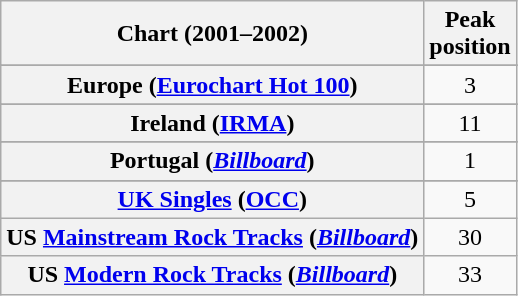<table class="wikitable sortable plainrowheaders" style="text-align:center">
<tr>
<th scope="col">Chart (2001–2002)</th>
<th scope="col">Peak<br>position</th>
</tr>
<tr>
</tr>
<tr>
</tr>
<tr>
</tr>
<tr>
</tr>
<tr>
</tr>
<tr>
<th scope="row">Europe (<a href='#'>Eurochart Hot 100</a>)</th>
<td>3</td>
</tr>
<tr>
</tr>
<tr>
</tr>
<tr>
</tr>
<tr>
</tr>
<tr>
<th scope="row">Ireland (<a href='#'>IRMA</a>)</th>
<td>11</td>
</tr>
<tr>
</tr>
<tr>
</tr>
<tr>
</tr>
<tr>
<th scope="row">Portugal (<a href='#'><em>Billboard</em></a>)</th>
<td>1</td>
</tr>
<tr>
</tr>
<tr>
</tr>
<tr>
</tr>
<tr>
</tr>
<tr>
<th scope="row"><a href='#'>UK Singles</a> (<a href='#'>OCC</a>)</th>
<td>5</td>
</tr>
<tr>
<th scope="row">US <a href='#'>Mainstream Rock Tracks</a> (<a href='#'><em>Billboard</em></a>)</th>
<td>30</td>
</tr>
<tr>
<th scope="row">US <a href='#'>Modern Rock Tracks</a> (<a href='#'><em>Billboard</em></a>)</th>
<td>33</td>
</tr>
</table>
